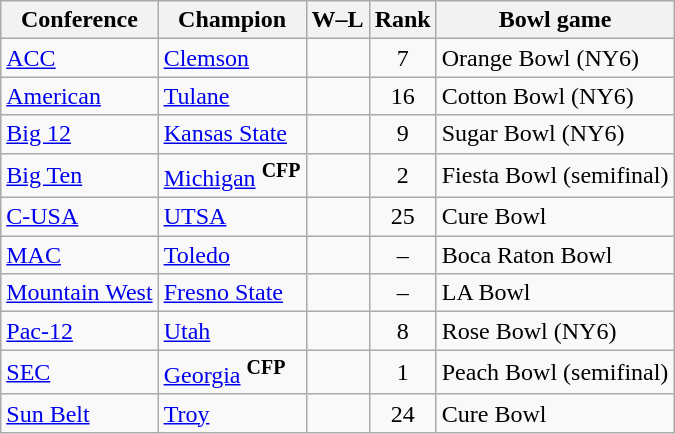<table class="wikitable sortable">
<tr>
<th>Conference</th>
<th>Champion</th>
<th>W–L</th>
<th>Rank</th>
<th>Bowl game</th>
</tr>
<tr>
<td><a href='#'>ACC</a></td>
<td><a href='#'>Clemson</a></td>
<td align=center></td>
<td align=center>7</td>
<td>Orange Bowl (NY6)</td>
</tr>
<tr>
<td><a href='#'>American</a></td>
<td><a href='#'>Tulane</a></td>
<td align=center></td>
<td align=center>16</td>
<td>Cotton Bowl (NY6)</td>
</tr>
<tr>
<td><a href='#'>Big 12</a></td>
<td><a href='#'>Kansas State</a></td>
<td align=center></td>
<td align=center>9</td>
<td>Sugar Bowl (NY6)</td>
</tr>
<tr>
<td><a href='#'>Big Ten</a></td>
<td><a href='#'>Michigan</a> <sup><strong>CFP</strong></sup></td>
<td align=center></td>
<td align=center>2</td>
<td>Fiesta Bowl (semifinal)</td>
</tr>
<tr>
<td><a href='#'>C-USA</a></td>
<td><a href='#'>UTSA</a></td>
<td align=center></td>
<td align=center>25</td>
<td>Cure Bowl</td>
</tr>
<tr>
<td><a href='#'>MAC</a></td>
<td><a href='#'>Toledo</a></td>
<td align=center></td>
<td align=center>–</td>
<td>Boca Raton Bowl</td>
</tr>
<tr>
<td><a href='#'>Mountain West</a></td>
<td><a href='#'>Fresno State</a></td>
<td align=center></td>
<td align=center>–</td>
<td>LA Bowl</td>
</tr>
<tr>
<td><a href='#'>Pac-12</a></td>
<td><a href='#'>Utah</a></td>
<td align=center></td>
<td align=center>8</td>
<td>Rose Bowl (NY6)</td>
</tr>
<tr>
<td><a href='#'>SEC</a></td>
<td><a href='#'>Georgia</a> <sup><strong>CFP</strong></sup></td>
<td align=center></td>
<td align=center>1</td>
<td>Peach Bowl (semifinal)</td>
</tr>
<tr>
<td><a href='#'>Sun Belt</a></td>
<td><a href='#'>Troy</a></td>
<td align=center></td>
<td align=center>24</td>
<td>Cure Bowl</td>
</tr>
</table>
